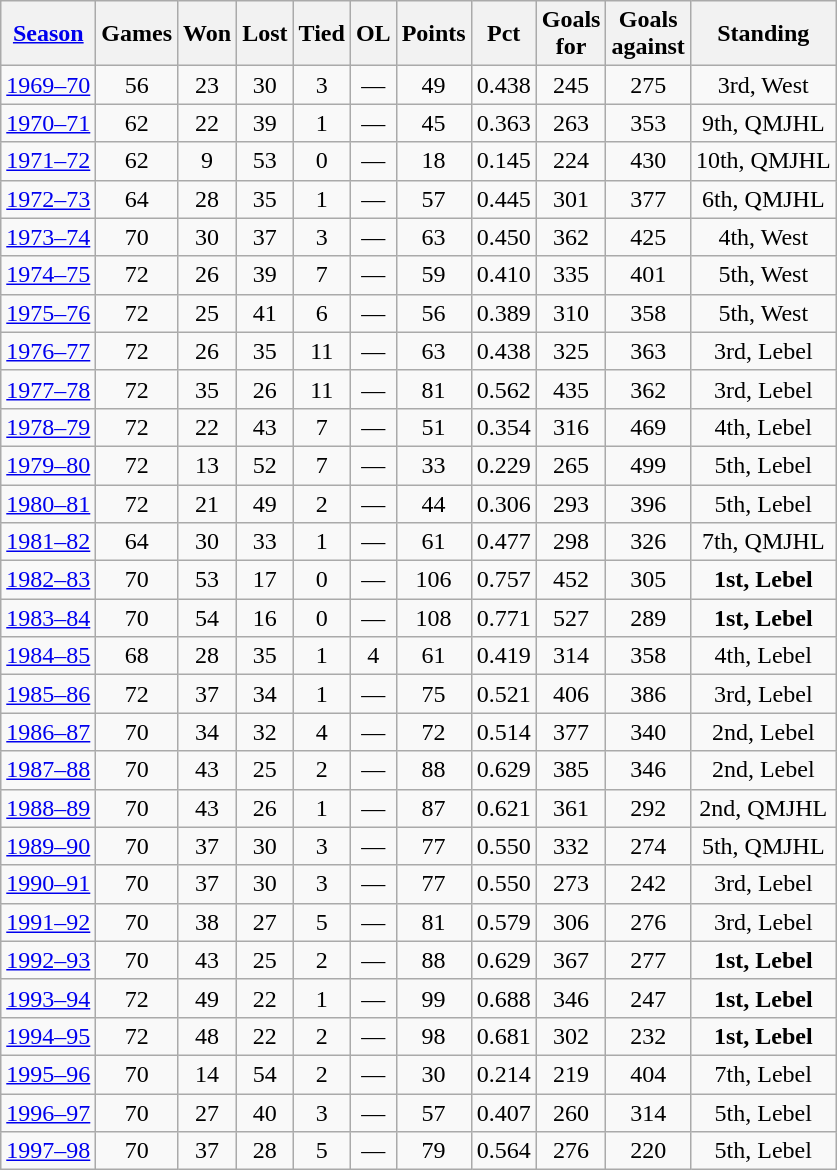<table class="wikitable" style="text-align:center">
<tr>
<th><a href='#'>Season</a></th>
<th>Games</th>
<th>Won</th>
<th>Lost</th>
<th>Tied</th>
<th>OL</th>
<th>Points</th>
<th>Pct</th>
<th>Goals<br>for</th>
<th>Goals<br>against</th>
<th>Standing</th>
</tr>
<tr>
<td><a href='#'>1969–70</a></td>
<td>56</td>
<td>23</td>
<td>30</td>
<td>3</td>
<td>—</td>
<td>49</td>
<td>0.438</td>
<td>245</td>
<td>275</td>
<td>3rd, West</td>
</tr>
<tr>
<td><a href='#'>1970–71</a></td>
<td>62</td>
<td>22</td>
<td>39</td>
<td>1</td>
<td>—</td>
<td>45</td>
<td>0.363</td>
<td>263</td>
<td>353</td>
<td>9th, QMJHL</td>
</tr>
<tr>
<td><a href='#'>1971–72</a></td>
<td>62</td>
<td>9</td>
<td>53</td>
<td>0</td>
<td>—</td>
<td>18</td>
<td>0.145</td>
<td>224</td>
<td>430</td>
<td>10th, QMJHL</td>
</tr>
<tr>
<td><a href='#'>1972–73</a></td>
<td>64</td>
<td>28</td>
<td>35</td>
<td>1</td>
<td>—</td>
<td>57</td>
<td>0.445</td>
<td>301</td>
<td>377</td>
<td>6th, QMJHL</td>
</tr>
<tr>
<td><a href='#'>1973–74</a></td>
<td>70</td>
<td>30</td>
<td>37</td>
<td>3</td>
<td>—</td>
<td>63</td>
<td>0.450</td>
<td>362</td>
<td>425</td>
<td>4th, West</td>
</tr>
<tr>
<td><a href='#'>1974–75</a></td>
<td>72</td>
<td>26</td>
<td>39</td>
<td>7</td>
<td>—</td>
<td>59</td>
<td>0.410</td>
<td>335</td>
<td>401</td>
<td>5th, West</td>
</tr>
<tr>
<td><a href='#'>1975–76</a></td>
<td>72</td>
<td>25</td>
<td>41</td>
<td>6</td>
<td>—</td>
<td>56</td>
<td>0.389</td>
<td>310</td>
<td>358</td>
<td>5th, West</td>
</tr>
<tr>
<td><a href='#'>1976–77</a></td>
<td>72</td>
<td>26</td>
<td>35</td>
<td>11</td>
<td>—</td>
<td>63</td>
<td>0.438</td>
<td>325</td>
<td>363</td>
<td>3rd, Lebel</td>
</tr>
<tr>
<td><a href='#'>1977–78</a></td>
<td>72</td>
<td>35</td>
<td>26</td>
<td>11</td>
<td>—</td>
<td>81</td>
<td>0.562</td>
<td>435</td>
<td>362</td>
<td>3rd, Lebel</td>
</tr>
<tr>
<td><a href='#'>1978–79</a></td>
<td>72</td>
<td>22</td>
<td>43</td>
<td>7</td>
<td>—</td>
<td>51</td>
<td>0.354</td>
<td>316</td>
<td>469</td>
<td>4th, Lebel</td>
</tr>
<tr>
<td><a href='#'>1979–80</a></td>
<td>72</td>
<td>13</td>
<td>52</td>
<td>7</td>
<td>—</td>
<td>33</td>
<td>0.229</td>
<td>265</td>
<td>499</td>
<td>5th, Lebel</td>
</tr>
<tr>
<td><a href='#'>1980–81</a></td>
<td>72</td>
<td>21</td>
<td>49</td>
<td>2</td>
<td>—</td>
<td>44</td>
<td>0.306</td>
<td>293</td>
<td>396</td>
<td>5th, Lebel</td>
</tr>
<tr>
<td><a href='#'>1981–82</a></td>
<td>64</td>
<td>30</td>
<td>33</td>
<td>1</td>
<td>—</td>
<td>61</td>
<td>0.477</td>
<td>298</td>
<td>326</td>
<td>7th, QMJHL</td>
</tr>
<tr>
<td><a href='#'>1982–83</a></td>
<td>70</td>
<td>53</td>
<td>17</td>
<td>0</td>
<td>—</td>
<td>106</td>
<td>0.757</td>
<td>452</td>
<td>305</td>
<td><strong>1st, Lebel</strong></td>
</tr>
<tr>
<td><a href='#'>1983–84</a></td>
<td>70</td>
<td>54</td>
<td>16</td>
<td>0</td>
<td>—</td>
<td>108</td>
<td>0.771</td>
<td>527</td>
<td>289</td>
<td><strong>1st, Lebel</strong></td>
</tr>
<tr>
<td><a href='#'>1984–85</a></td>
<td>68</td>
<td>28</td>
<td>35</td>
<td>1</td>
<td>4</td>
<td>61</td>
<td>0.419</td>
<td>314</td>
<td>358</td>
<td>4th, Lebel</td>
</tr>
<tr>
<td><a href='#'>1985–86</a></td>
<td>72</td>
<td>37</td>
<td>34</td>
<td>1</td>
<td>—</td>
<td>75</td>
<td>0.521</td>
<td>406</td>
<td>386</td>
<td>3rd, Lebel</td>
</tr>
<tr>
<td><a href='#'>1986–87</a></td>
<td>70</td>
<td>34</td>
<td>32</td>
<td>4</td>
<td>—</td>
<td>72</td>
<td>0.514</td>
<td>377</td>
<td>340</td>
<td>2nd, Lebel</td>
</tr>
<tr>
<td><a href='#'>1987–88</a></td>
<td>70</td>
<td>43</td>
<td>25</td>
<td>2</td>
<td>—</td>
<td>88</td>
<td>0.629</td>
<td>385</td>
<td>346</td>
<td>2nd, Lebel</td>
</tr>
<tr>
<td><a href='#'>1988–89</a></td>
<td>70</td>
<td>43</td>
<td>26</td>
<td>1</td>
<td>—</td>
<td>87</td>
<td>0.621</td>
<td>361</td>
<td>292</td>
<td>2nd, QMJHL</td>
</tr>
<tr>
<td><a href='#'>1989–90</a></td>
<td>70</td>
<td>37</td>
<td>30</td>
<td>3</td>
<td>—</td>
<td>77</td>
<td>0.550</td>
<td>332</td>
<td>274</td>
<td>5th, QMJHL</td>
</tr>
<tr>
<td><a href='#'>1990–91</a></td>
<td>70</td>
<td>37</td>
<td>30</td>
<td>3</td>
<td>—</td>
<td>77</td>
<td>0.550</td>
<td>273</td>
<td>242</td>
<td>3rd, Lebel</td>
</tr>
<tr>
<td><a href='#'>1991–92</a></td>
<td>70</td>
<td>38</td>
<td>27</td>
<td>5</td>
<td>—</td>
<td>81</td>
<td>0.579</td>
<td>306</td>
<td>276</td>
<td>3rd, Lebel</td>
</tr>
<tr>
<td><a href='#'>1992–93</a></td>
<td>70</td>
<td>43</td>
<td>25</td>
<td>2</td>
<td>—</td>
<td>88</td>
<td>0.629</td>
<td>367</td>
<td>277</td>
<td><strong>1st, Lebel</strong></td>
</tr>
<tr>
<td><a href='#'>1993–94</a></td>
<td>72</td>
<td>49</td>
<td>22</td>
<td>1</td>
<td>—</td>
<td>99</td>
<td>0.688</td>
<td>346</td>
<td>247</td>
<td><strong>1st, Lebel</strong></td>
</tr>
<tr>
<td><a href='#'>1994–95</a></td>
<td>72</td>
<td>48</td>
<td>22</td>
<td>2</td>
<td>—</td>
<td>98</td>
<td>0.681</td>
<td>302</td>
<td>232</td>
<td><strong>1st, Lebel</strong></td>
</tr>
<tr>
<td><a href='#'>1995–96</a></td>
<td>70</td>
<td>14</td>
<td>54</td>
<td>2</td>
<td>—</td>
<td>30</td>
<td>0.214</td>
<td>219</td>
<td>404</td>
<td>7th, Lebel</td>
</tr>
<tr>
<td><a href='#'>1996–97</a></td>
<td>70</td>
<td>27</td>
<td>40</td>
<td>3</td>
<td>—</td>
<td>57</td>
<td>0.407</td>
<td>260</td>
<td>314</td>
<td>5th, Lebel</td>
</tr>
<tr>
<td><a href='#'>1997–98</a></td>
<td>70</td>
<td>37</td>
<td>28</td>
<td>5</td>
<td>—</td>
<td>79</td>
<td>0.564</td>
<td>276</td>
<td>220</td>
<td>5th, Lebel</td>
</tr>
</table>
